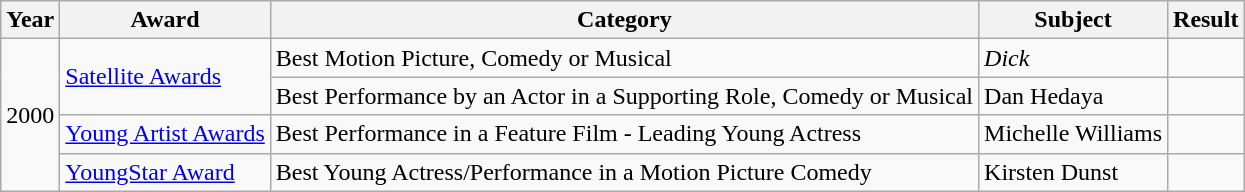<table class="wikitable sortable plainrowheaders">
<tr>
<th>Year</th>
<th>Award</th>
<th>Category</th>
<th>Subject</th>
<th>Result</th>
</tr>
<tr>
<td rowspan="4">2000</td>
<td rowspan="2"><a href='#'>Satellite Awards</a></td>
<td>Best Motion Picture, Comedy or Musical</td>
<td><em>Dick</em></td>
<td></td>
</tr>
<tr>
<td>Best Performance by an Actor in a Supporting Role, Comedy or Musical</td>
<td>Dan Hedaya</td>
<td></td>
</tr>
<tr>
<td><a href='#'>Young Artist Awards</a></td>
<td>Best Performance in a Feature Film - Leading Young Actress</td>
<td>Michelle Williams</td>
<td></td>
</tr>
<tr>
<td><a href='#'>YoungStar Award</a></td>
<td>Best Young Actress/Performance in a Motion Picture Comedy</td>
<td>Kirsten Dunst</td>
<td></td>
</tr>
</table>
